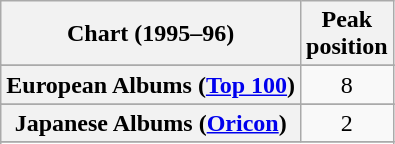<table class="wikitable sortable plainrowheaders" style="text-align:center">
<tr>
<th scope="col">Chart (1995–96)</th>
<th scope="col">Peak<br> position</th>
</tr>
<tr>
</tr>
<tr>
</tr>
<tr>
</tr>
<tr>
</tr>
<tr>
<th scope="row">European Albums (<a href='#'>Top 100</a>)</th>
<td>8</td>
</tr>
<tr>
</tr>
<tr>
</tr>
<tr>
</tr>
<tr>
<th scope="row">Japanese Albums (<a href='#'>Oricon</a>)</th>
<td>2</td>
</tr>
<tr>
</tr>
<tr>
</tr>
<tr>
</tr>
<tr>
</tr>
</table>
